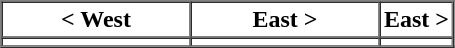<table border="1" cellpadding="2" cellspacing="0">
<tr>
<th>< West</th>
<th>East ></th>
<th>East ></th>
</tr>
<tr>
<td align="center" width="120pt"></td>
<td align="center" width="120pt"></td>
<td></td>
</tr>
<tr>
</tr>
</table>
